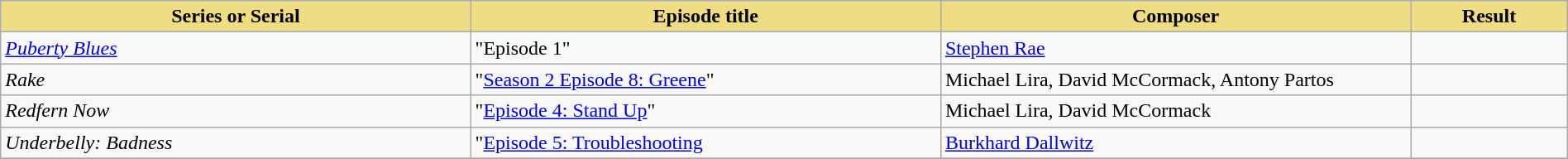<table class="wikitable" width=100%>
<tr>
<th style="width:30%;background:#EEDD82;">Series or Serial</th>
<th style="width:30%;background:#EEDD82;">Episode title</th>
<th style="width:30%;background:#EEDD82;">Composer</th>
<th style="width:10%;background:#EEDD82;">Result<br></th>
</tr>
<tr>
<td><em><a href='#'>Puberty Blues</a></em></td>
<td>"Episode 1"</td>
<td><a href='#'>Stephen Rae</a></td>
<td></td>
</tr>
<tr>
<td><em>Rake</em></td>
<td>"<a href='#'>Season 2 Episode 8: Greene</a>"</td>
<td>Michael Lira, David McCormack, Antony Partos</td>
<td></td>
</tr>
<tr>
<td><em>Redfern Now</em></td>
<td>"<a href='#'>Episode 4: Stand Up</a>"</td>
<td>Michael Lira, David McCormack</td>
<td></td>
</tr>
<tr>
<td><em>Underbelly: Badness</em></td>
<td>"<a href='#'>Episode 5: Troubleshooting</a></td>
<td><a href='#'>Burkhard Dallwitz</a></td>
<td></td>
</tr>
<tr>
</tr>
</table>
